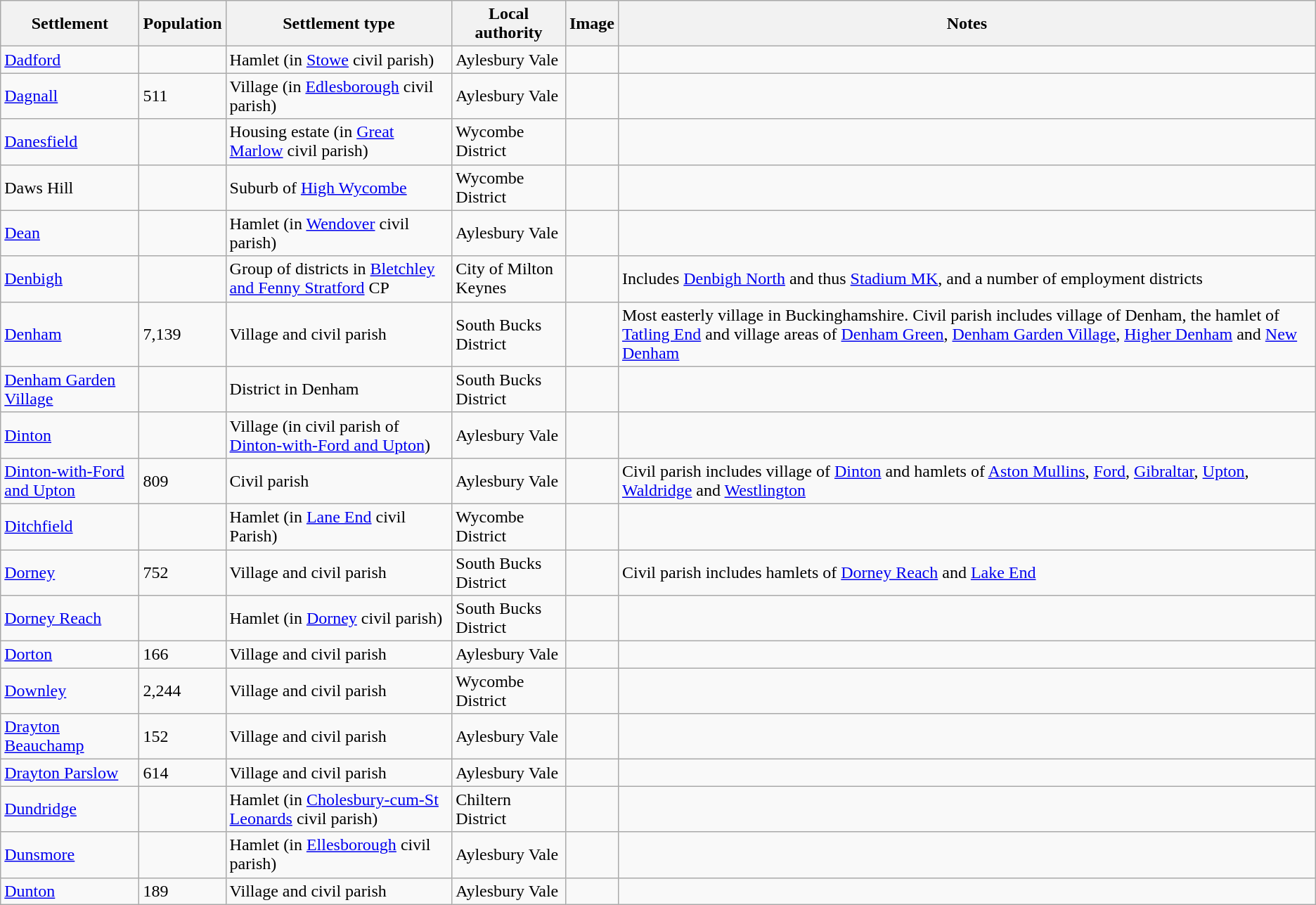<table class="wikitable sortable">
<tr>
<th style="font-weight: bold;">Settlement</th>
<th style="font-weight: bold;">Population</th>
<th style="font-weight: bold;">Settlement type</th>
<th style="font-weight: bold;">Local authority</th>
<th style="font-weight: bold;">Image</th>
<th style="font-weight: bold;">Notes</th>
</tr>
<tr>
<td><a href='#'>Dadford</a></td>
<td></td>
<td>Hamlet (in <a href='#'>Stowe</a> civil parish)</td>
<td>Aylesbury Vale</td>
<td></td>
<td></td>
</tr>
<tr>
<td><a href='#'>Dagnall</a></td>
<td>511</td>
<td>Village (in <a href='#'>Edlesborough</a> civil parish)</td>
<td>Aylesbury Vale</td>
<td></td>
<td></td>
</tr>
<tr>
<td><a href='#'>Danesfield</a></td>
<td></td>
<td>Housing estate (in <a href='#'>Great Marlow</a> civil parish)</td>
<td>Wycombe District</td>
<td></td>
<td></td>
</tr>
<tr>
<td>Daws Hill</td>
<td></td>
<td>Suburb of <a href='#'>High Wycombe</a></td>
<td>Wycombe District</td>
<td></td>
<td></td>
</tr>
<tr>
<td><a href='#'>Dean</a></td>
<td></td>
<td>Hamlet (in <a href='#'>Wendover</a> civil parish)</td>
<td>Aylesbury Vale</td>
<td></td>
<td></td>
</tr>
<tr>
<td><a href='#'>Denbigh</a></td>
<td></td>
<td>Group of districts in <a href='#'>Bletchley and Fenny Stratford</a> CP</td>
<td>City of Milton Keynes</td>
<td></td>
<td>Includes <a href='#'>Denbigh North</a> and thus <a href='#'>Stadium MK</a>, and a number of employment districts</td>
</tr>
<tr>
<td><a href='#'>Denham</a></td>
<td>7,139</td>
<td>Village and civil parish</td>
<td>South Bucks District</td>
<td></td>
<td>Most easterly village in Buckinghamshire. Civil parish includes village of Denham, the hamlet of <a href='#'>Tatling End</a> and village areas of <a href='#'>Denham Green</a>, <a href='#'>Denham Garden Village</a>, <a href='#'>Higher Denham</a> and <a href='#'>New Denham</a></td>
</tr>
<tr>
<td><a href='#'>Denham Garden Village</a></td>
<td></td>
<td>District in Denham</td>
<td>South Bucks District</td>
<td></td>
<td></td>
</tr>
<tr>
<td><a href='#'>Dinton</a></td>
<td></td>
<td>Village (in civil parish of <a href='#'>Dinton-with-Ford and Upton</a>)</td>
<td>Aylesbury Vale</td>
<td></td>
<td></td>
</tr>
<tr>
<td><a href='#'>Dinton-with-Ford and Upton</a></td>
<td>809</td>
<td>Civil parish</td>
<td>Aylesbury Vale</td>
<td></td>
<td>Civil parish includes village of <a href='#'>Dinton</a> and hamlets of <a href='#'>Aston Mullins</a>, <a href='#'>Ford</a>, <a href='#'>Gibraltar</a>, <a href='#'>Upton</a>, <a href='#'>Waldridge</a> and <a href='#'>Westlington</a></td>
</tr>
<tr>
<td><a href='#'>Ditchfield</a></td>
<td></td>
<td>Hamlet (in <a href='#'>Lane End</a> civil Parish)</td>
<td>Wycombe District</td>
<td></td>
<td></td>
</tr>
<tr>
<td><a href='#'>Dorney</a></td>
<td>752</td>
<td>Village and civil parish</td>
<td>South Bucks District</td>
<td></td>
<td>Civil parish includes hamlets of <a href='#'>Dorney Reach</a> and <a href='#'>Lake End</a></td>
</tr>
<tr>
<td><a href='#'>Dorney Reach</a></td>
<td></td>
<td>Hamlet (in <a href='#'>Dorney</a> civil parish)</td>
<td>South Bucks District</td>
<td></td>
<td></td>
</tr>
<tr>
<td><a href='#'>Dorton</a></td>
<td>166</td>
<td>Village and civil parish</td>
<td>Aylesbury Vale</td>
<td></td>
<td></td>
</tr>
<tr>
<td><a href='#'>Downley</a></td>
<td>2,244</td>
<td>Village and civil parish</td>
<td>Wycombe District</td>
<td></td>
<td></td>
</tr>
<tr>
<td><a href='#'>Drayton Beauchamp</a></td>
<td>152</td>
<td>Village and civil parish</td>
<td>Aylesbury Vale</td>
<td></td>
<td></td>
</tr>
<tr>
<td><a href='#'>Drayton Parslow</a></td>
<td>614</td>
<td>Village and civil parish</td>
<td>Aylesbury Vale</td>
<td></td>
<td></td>
</tr>
<tr>
<td><a href='#'>Dundridge</a></td>
<td></td>
<td>Hamlet (in <a href='#'>Cholesbury-cum-St Leonards</a> civil parish)</td>
<td>Chiltern District</td>
<td></td>
<td></td>
</tr>
<tr>
<td><a href='#'>Dunsmore</a></td>
<td></td>
<td>Hamlet (in <a href='#'>Ellesborough</a> civil parish)</td>
<td>Aylesbury Vale</td>
<td></td>
<td></td>
</tr>
<tr>
<td><a href='#'>Dunton</a></td>
<td>189</td>
<td>Village and civil parish</td>
<td>Aylesbury Vale</td>
<td></td>
<td></td>
</tr>
</table>
